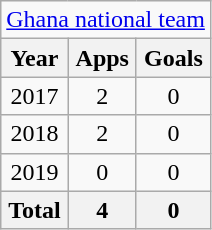<table class="wikitable" style="text-align:center">
<tr>
<td colspan="3"><a href='#'>Ghana national team</a></td>
</tr>
<tr>
<th>Year</th>
<th>Apps</th>
<th>Goals</th>
</tr>
<tr>
<td>2017</td>
<td>2</td>
<td>0</td>
</tr>
<tr>
<td>2018</td>
<td>2</td>
<td>0</td>
</tr>
<tr>
<td>2019</td>
<td>0</td>
<td>0</td>
</tr>
<tr>
<th>Total</th>
<th>4</th>
<th>0</th>
</tr>
</table>
